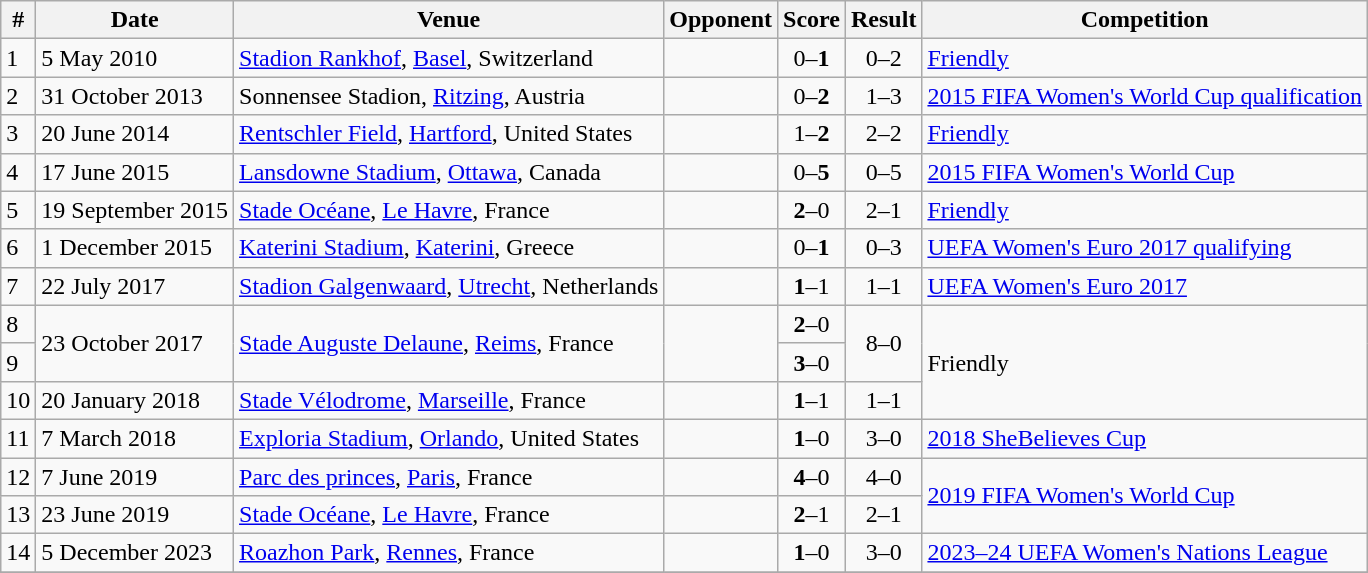<table class="wikitable">
<tr>
<th>#</th>
<th>Date</th>
<th>Venue</th>
<th>Opponent</th>
<th>Score</th>
<th>Result</th>
<th>Competition</th>
</tr>
<tr>
<td>1</td>
<td>5 May 2010</td>
<td><a href='#'>Stadion Rankhof</a>, <a href='#'>Basel</a>, Switzerland</td>
<td></td>
<td align="center">0–<strong>1</strong></td>
<td align="center">0–2</td>
<td><a href='#'>Friendly</a></td>
</tr>
<tr>
<td>2</td>
<td>31 October 2013</td>
<td>Sonnensee Stadion, <a href='#'>Ritzing</a>, Austria</td>
<td></td>
<td align="center">0–<strong>2</strong></td>
<td align="center">1–3</td>
<td><a href='#'>2015 FIFA Women's World Cup qualification</a></td>
</tr>
<tr>
<td>3</td>
<td>20 June 2014</td>
<td><a href='#'>Rentschler Field</a>, <a href='#'>Hartford</a>, United States</td>
<td></td>
<td align="center">1–<strong>2</strong></td>
<td align="center">2–2</td>
<td><a href='#'>Friendly</a></td>
</tr>
<tr>
<td>4</td>
<td>17 June 2015</td>
<td><a href='#'>Lansdowne Stadium</a>, <a href='#'>Ottawa</a>, Canada</td>
<td></td>
<td align="center">0–<strong>5</strong></td>
<td align="center">0–5</td>
<td><a href='#'>2015 FIFA Women's World Cup</a></td>
</tr>
<tr>
<td>5</td>
<td>19 September 2015</td>
<td><a href='#'>Stade Océane</a>, <a href='#'>Le Havre</a>, France</td>
<td></td>
<td align=center><strong>2</strong>–0</td>
<td align=center>2–1</td>
<td><a href='#'>Friendly</a></td>
</tr>
<tr>
<td>6</td>
<td>1 December 2015</td>
<td><a href='#'>Katerini Stadium</a>, <a href='#'>Katerini</a>, Greece</td>
<td></td>
<td align=center>0–<strong>1</strong></td>
<td align=center>0–3</td>
<td><a href='#'>UEFA Women's Euro 2017 qualifying</a></td>
</tr>
<tr>
<td>7</td>
<td>22 July 2017</td>
<td><a href='#'>Stadion Galgenwaard</a>, <a href='#'>Utrecht</a>, Netherlands</td>
<td></td>
<td align=center><strong>1</strong>–1</td>
<td align=center>1–1</td>
<td><a href='#'>UEFA Women's Euro 2017</a></td>
</tr>
<tr>
<td>8</td>
<td rowspan="2">23 October 2017</td>
<td rowspan="2"><a href='#'>Stade Auguste Delaune</a>, <a href='#'>Reims</a>, France</td>
<td rowspan="2"></td>
<td align=center><strong>2</strong>–0</td>
<td rowspan="2" align=center>8–0</td>
<td rowspan="3">Friendly</td>
</tr>
<tr>
<td>9</td>
<td align=center><strong>3</strong>–0</td>
</tr>
<tr>
<td>10</td>
<td>20 January 2018</td>
<td><a href='#'>Stade Vélodrome</a>, <a href='#'>Marseille</a>, France</td>
<td></td>
<td align=center><strong>1</strong>–1</td>
<td align=center>1–1</td>
</tr>
<tr>
<td>11</td>
<td>7 March 2018</td>
<td><a href='#'>Exploria Stadium</a>, <a href='#'>Orlando</a>, United States</td>
<td></td>
<td align=center><strong>1</strong>–0</td>
<td align=center>3–0</td>
<td><a href='#'>2018 SheBelieves Cup</a></td>
</tr>
<tr>
<td>12</td>
<td>7 June 2019</td>
<td><a href='#'>Parc des princes</a>, <a href='#'>Paris</a>, France</td>
<td></td>
<td align=center><strong>4</strong>–0</td>
<td align=center>4–0</td>
<td rowspan=2><a href='#'>2019 FIFA Women's World Cup</a></td>
</tr>
<tr>
<td>13</td>
<td>23 June 2019</td>
<td><a href='#'>Stade Océane</a>, <a href='#'>Le Havre</a>, France</td>
<td></td>
<td align=center><strong>2</strong>–1</td>
<td align=center>2–1</td>
</tr>
<tr>
<td>14</td>
<td>5 December 2023</td>
<td><a href='#'>Roazhon Park</a>, <a href='#'>Rennes</a>, France</td>
<td></td>
<td align=center><strong>1</strong>–0</td>
<td align=center>3–0</td>
<td><a href='#'>2023–24 UEFA Women's Nations League</a></td>
</tr>
<tr>
</tr>
</table>
